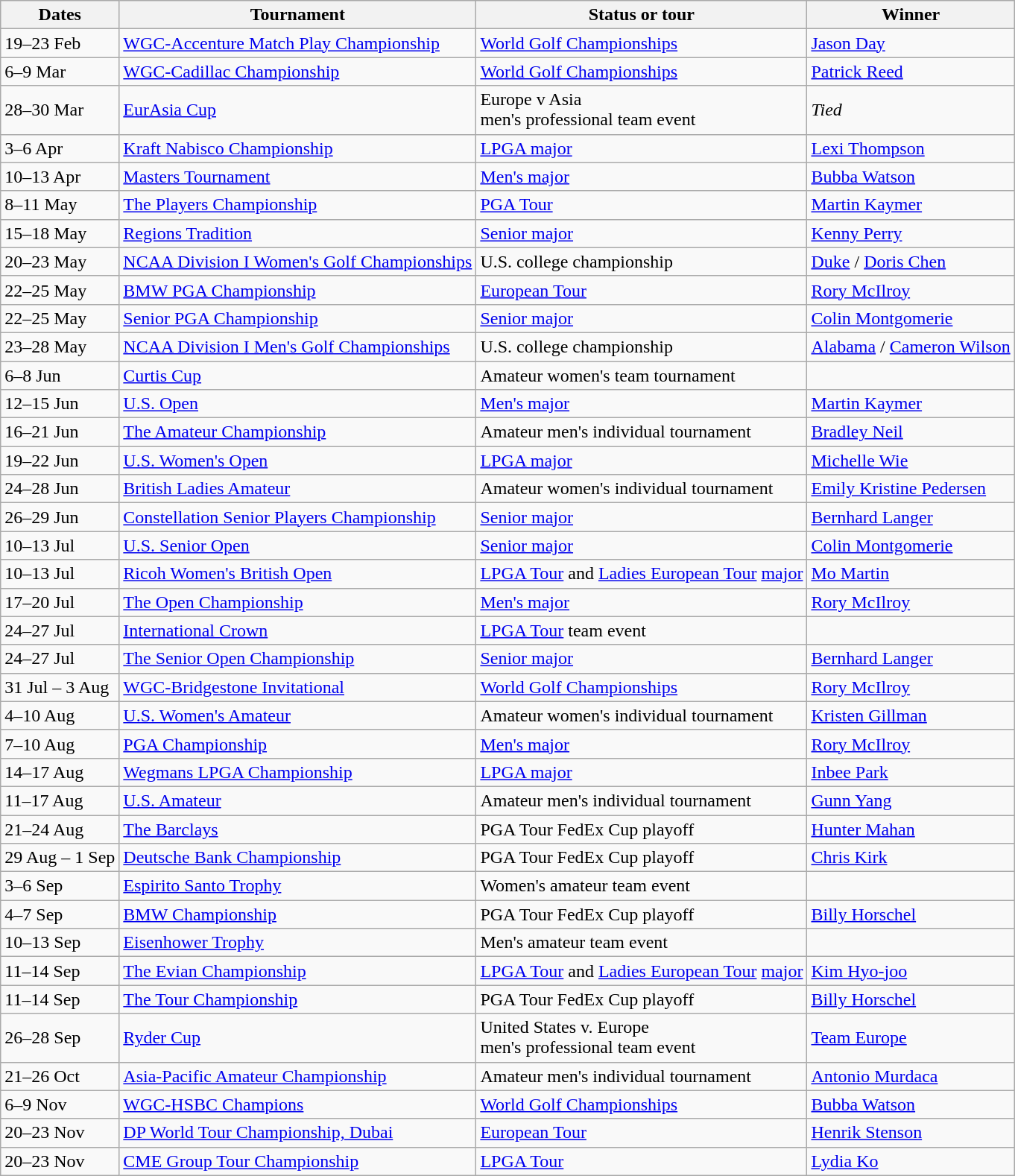<table class="wikitable">
<tr>
<th>Dates</th>
<th>Tournament</th>
<th>Status or tour</th>
<th>Winner</th>
</tr>
<tr>
<td>19–23 Feb</td>
<td><a href='#'>WGC-Accenture Match Play Championship</a></td>
<td><a href='#'>World Golf Championships</a></td>
<td> <a href='#'>Jason Day</a></td>
</tr>
<tr>
<td>6–9 Mar</td>
<td><a href='#'>WGC-Cadillac Championship</a></td>
<td><a href='#'>World Golf Championships</a></td>
<td> <a href='#'>Patrick Reed</a></td>
</tr>
<tr>
<td>28–30 Mar</td>
<td><a href='#'>EurAsia Cup</a></td>
<td>Europe v Asia<br>men's professional team event</td>
<td><em>Tied</em></td>
</tr>
<tr>
<td>3–6 Apr</td>
<td><a href='#'>Kraft Nabisco Championship</a></td>
<td><a href='#'>LPGA major</a></td>
<td> <a href='#'>Lexi Thompson</a></td>
</tr>
<tr>
<td>10–13 Apr</td>
<td><a href='#'>Masters Tournament</a></td>
<td><a href='#'>Men's major</a></td>
<td> <a href='#'>Bubba Watson</a></td>
</tr>
<tr>
<td>8–11 May</td>
<td><a href='#'>The Players Championship</a></td>
<td><a href='#'>PGA Tour</a></td>
<td> <a href='#'>Martin Kaymer</a></td>
</tr>
<tr>
<td>15–18 May</td>
<td><a href='#'>Regions Tradition</a></td>
<td><a href='#'>Senior major</a></td>
<td> <a href='#'>Kenny Perry</a></td>
</tr>
<tr>
<td>20–23 May</td>
<td><a href='#'>NCAA Division I Women's Golf Championships</a></td>
<td>U.S. college championship</td>
<td><a href='#'>Duke</a> / <a href='#'>Doris Chen</a></td>
</tr>
<tr>
<td>22–25 May</td>
<td><a href='#'>BMW PGA Championship</a></td>
<td><a href='#'>European Tour</a></td>
<td> <a href='#'>Rory McIlroy</a></td>
</tr>
<tr>
<td>22–25 May</td>
<td><a href='#'>Senior PGA Championship</a></td>
<td><a href='#'>Senior major</a></td>
<td> <a href='#'>Colin Montgomerie</a></td>
</tr>
<tr>
<td>23–28 May</td>
<td><a href='#'>NCAA Division I Men's Golf Championships</a></td>
<td>U.S. college championship</td>
<td><a href='#'>Alabama</a> / <a href='#'>Cameron Wilson</a></td>
</tr>
<tr>
<td>6–8 Jun</td>
<td><a href='#'>Curtis Cup</a></td>
<td>Amateur women's team tournament</td>
<td></td>
</tr>
<tr>
<td>12–15 Jun</td>
<td><a href='#'>U.S. Open</a></td>
<td><a href='#'>Men's major</a></td>
<td> <a href='#'>Martin Kaymer</a></td>
</tr>
<tr>
<td>16–21 Jun</td>
<td><a href='#'>The Amateur Championship</a></td>
<td>Amateur men's individual tournament</td>
<td> <a href='#'>Bradley Neil</a></td>
</tr>
<tr>
<td>19–22 Jun</td>
<td><a href='#'>U.S. Women's Open</a></td>
<td><a href='#'>LPGA major</a></td>
<td> <a href='#'>Michelle Wie</a></td>
</tr>
<tr>
<td>24–28 Jun</td>
<td><a href='#'>British Ladies Amateur</a></td>
<td>Amateur women's individual tournament</td>
<td> <a href='#'>Emily Kristine Pedersen</a></td>
</tr>
<tr>
<td>26–29 Jun</td>
<td><a href='#'>Constellation Senior Players Championship</a></td>
<td><a href='#'>Senior major</a></td>
<td> <a href='#'>Bernhard Langer</a></td>
</tr>
<tr>
<td>10–13 Jul</td>
<td><a href='#'>U.S. Senior Open</a></td>
<td><a href='#'>Senior major</a></td>
<td> <a href='#'>Colin Montgomerie</a></td>
</tr>
<tr>
<td>10–13 Jul</td>
<td><a href='#'>Ricoh Women's British Open</a></td>
<td><a href='#'>LPGA Tour</a> and <a href='#'>Ladies European Tour</a> <a href='#'>major</a></td>
<td> <a href='#'>Mo Martin</a></td>
</tr>
<tr>
<td>17–20 Jul</td>
<td><a href='#'>The Open Championship</a></td>
<td><a href='#'>Men's major</a></td>
<td> <a href='#'>Rory McIlroy</a></td>
</tr>
<tr>
<td>24–27 Jul</td>
<td><a href='#'>International Crown</a></td>
<td><a href='#'>LPGA Tour</a> team event</td>
<td></td>
</tr>
<tr>
<td>24–27 Jul</td>
<td><a href='#'>The Senior Open Championship</a></td>
<td><a href='#'>Senior major</a></td>
<td> <a href='#'>Bernhard Langer</a></td>
</tr>
<tr>
<td>31 Jul – 3 Aug</td>
<td><a href='#'>WGC-Bridgestone Invitational</a></td>
<td><a href='#'>World Golf Championships</a></td>
<td> <a href='#'>Rory McIlroy</a></td>
</tr>
<tr>
<td>4–10 Aug</td>
<td><a href='#'>U.S. Women's Amateur</a></td>
<td>Amateur women's individual tournament</td>
<td> <a href='#'>Kristen Gillman</a></td>
</tr>
<tr>
<td>7–10 Aug</td>
<td><a href='#'>PGA Championship</a></td>
<td><a href='#'>Men's major</a></td>
<td> <a href='#'>Rory McIlroy</a></td>
</tr>
<tr>
<td>14–17 Aug</td>
<td><a href='#'>Wegmans LPGA Championship</a></td>
<td><a href='#'>LPGA major</a></td>
<td> <a href='#'>Inbee Park</a></td>
</tr>
<tr>
<td>11–17 Aug</td>
<td><a href='#'>U.S. Amateur</a></td>
<td>Amateur men's individual tournament</td>
<td> <a href='#'>Gunn Yang</a></td>
</tr>
<tr>
<td>21–24 Aug</td>
<td><a href='#'>The Barclays</a></td>
<td>PGA Tour FedEx Cup playoff</td>
<td> <a href='#'>Hunter Mahan</a></td>
</tr>
<tr>
<td>29 Aug – 1 Sep</td>
<td><a href='#'>Deutsche Bank Championship</a></td>
<td>PGA Tour FedEx Cup playoff</td>
<td> <a href='#'>Chris Kirk</a></td>
</tr>
<tr>
<td>3–6 Sep</td>
<td><a href='#'>Espirito Santo Trophy</a></td>
<td>Women's amateur team event</td>
<td></td>
</tr>
<tr>
<td>4–7 Sep</td>
<td><a href='#'>BMW Championship</a></td>
<td>PGA Tour FedEx Cup playoff</td>
<td> <a href='#'>Billy Horschel</a></td>
</tr>
<tr>
<td>10–13 Sep</td>
<td><a href='#'>Eisenhower Trophy</a></td>
<td>Men's amateur team event</td>
<td></td>
</tr>
<tr>
<td>11–14 Sep</td>
<td><a href='#'>The Evian Championship</a></td>
<td><a href='#'>LPGA Tour</a> and <a href='#'>Ladies European Tour</a> <a href='#'>major</a></td>
<td> <a href='#'>Kim Hyo-joo</a></td>
</tr>
<tr>
<td>11–14 Sep</td>
<td><a href='#'>The Tour Championship</a></td>
<td>PGA Tour FedEx Cup playoff</td>
<td> <a href='#'>Billy Horschel</a></td>
</tr>
<tr>
<td>26–28 Sep</td>
<td><a href='#'>Ryder Cup</a></td>
<td>United States v. Europe<br>men's professional team event</td>
<td> <a href='#'>Team Europe</a></td>
</tr>
<tr>
<td>21–26 Oct</td>
<td><a href='#'>Asia-Pacific Amateur Championship</a></td>
<td>Amateur men's individual tournament</td>
<td> <a href='#'>Antonio Murdaca</a></td>
</tr>
<tr>
<td>6–9 Nov</td>
<td><a href='#'>WGC-HSBC Champions</a></td>
<td><a href='#'>World Golf Championships</a></td>
<td> <a href='#'>Bubba Watson</a></td>
</tr>
<tr>
<td>20–23 Nov</td>
<td><a href='#'>DP World Tour Championship, Dubai</a></td>
<td><a href='#'>European Tour</a></td>
<td> <a href='#'>Henrik Stenson</a></td>
</tr>
<tr>
<td>20–23 Nov</td>
<td><a href='#'>CME Group Tour Championship</a></td>
<td><a href='#'>LPGA Tour</a></td>
<td> <a href='#'>Lydia Ko</a></td>
</tr>
</table>
